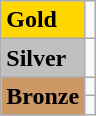<table class="wikitable">
<tr>
<td bgcolor="gold"><strong>Gold</strong></td>
<td></td>
</tr>
<tr>
<td bgcolor="silver"><strong>Silver</strong></td>
<td></td>
</tr>
<tr>
<td rowspan="2" bgcolor="#cc9966"><strong>Bronze</strong></td>
<td></td>
</tr>
<tr>
<td></td>
</tr>
</table>
